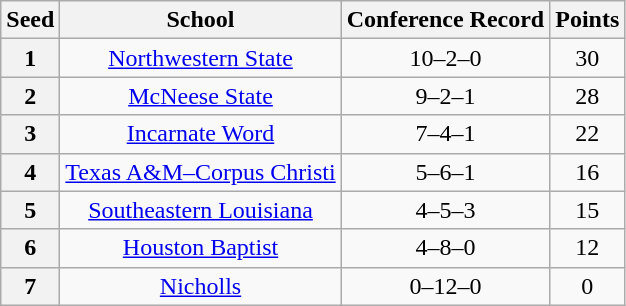<table class="wikitable" style="text-align:center">
<tr>
<th>Seed</th>
<th>School</th>
<th>Conference Record</th>
<th>Points</th>
</tr>
<tr>
<th>1</th>
<td><a href='#'>Northwestern State</a></td>
<td>10–2–0</td>
<td>30</td>
</tr>
<tr>
<th>2</th>
<td><a href='#'>McNeese State</a></td>
<td>9–2–1</td>
<td>28</td>
</tr>
<tr>
<th>3</th>
<td><a href='#'>Incarnate Word</a></td>
<td>7–4–1</td>
<td>22</td>
</tr>
<tr>
<th>4</th>
<td><a href='#'>Texas A&M–Corpus Christi</a></td>
<td>5–6–1</td>
<td>16</td>
</tr>
<tr>
<th>5</th>
<td><a href='#'>Southeastern Louisiana</a></td>
<td>4–5–3</td>
<td>15</td>
</tr>
<tr>
<th>6</th>
<td><a href='#'>Houston Baptist</a></td>
<td>4–8–0</td>
<td>12</td>
</tr>
<tr>
<th>7</th>
<td><a href='#'>Nicholls</a></td>
<td>0–12–0</td>
<td>0</td>
</tr>
</table>
